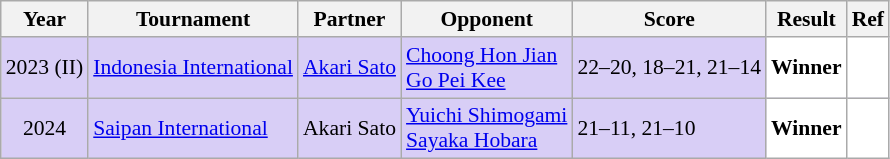<table class="sortable wikitable" style="font-size: 90%;">
<tr>
<th>Year</th>
<th>Tournament</th>
<th>Partner</th>
<th>Opponent</th>
<th>Score</th>
<th>Result</th>
<th>Ref</th>
</tr>
<tr style="background:#D8CEF6">
<td align="center">2023 (II)</td>
<td align="left"><a href='#'>Indonesia International</a></td>
<td align="left"> <a href='#'>Akari Sato</a></td>
<td align="left"> <a href='#'>Choong Hon Jian</a><br> <a href='#'>Go Pei Kee</a></td>
<td align="left">22–20, 18–21, 21–14</td>
<td style="text-align:left; background:white"> <strong>Winner</strong></td>
<td style="text-align:center; background:white"></td>
</tr>
<tr style="background:#D8CEF6">
<td align="center">2024</td>
<td align="left"><a href='#'>Saipan International</a></td>
<td align="left"> Akari Sato</td>
<td align="left"> <a href='#'>Yuichi Shimogami</a><br> <a href='#'>Sayaka Hobara</a></td>
<td align="left">21–11, 21–10</td>
<td style="text-align:left; background:white"> <strong>Winner</strong></td>
<td style="text-align:center; background:white"></td>
</tr>
</table>
